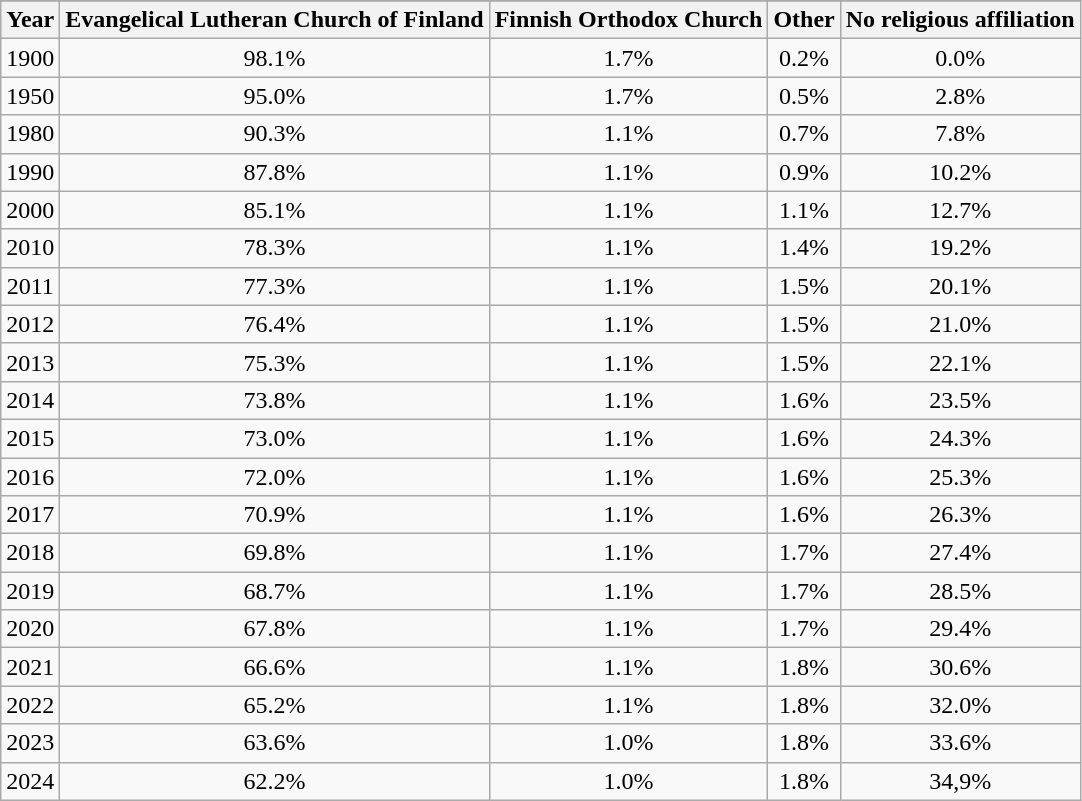<table class="wikitable">
<tr style="background:#ddd;">
</tr>
<tr style="background:#f0f0f0; text-align:center;">
<th>Year</th>
<th>Evangelical Lutheran Church of Finland</th>
<th>Finnish Orthodox Church</th>
<th>Other</th>
<th>No religious affiliation</th>
</tr>
<tr style="text-align:center;">
<td>1900</td>
<td>98.1%</td>
<td>1.7%</td>
<td>0.2%</td>
<td>0.0%</td>
</tr>
<tr style="text-align:center;">
<td>1950</td>
<td>95.0%</td>
<td>1.7%</td>
<td>0.5%</td>
<td>2.8%</td>
</tr>
<tr style="text-align:center;">
<td>1980</td>
<td>90.3%</td>
<td>1.1%</td>
<td>0.7%</td>
<td>7.8%</td>
</tr>
<tr style="text-align:center;">
<td>1990</td>
<td>87.8%</td>
<td>1.1%</td>
<td>0.9%</td>
<td>10.2%</td>
</tr>
<tr style="text-align:center;">
<td>2000</td>
<td>85.1%</td>
<td>1.1%</td>
<td>1.1%</td>
<td>12.7%</td>
</tr>
<tr style="text-align:center;">
<td>2010</td>
<td>78.3%</td>
<td>1.1%</td>
<td>1.4%</td>
<td>19.2%</td>
</tr>
<tr style="text-align:center;">
<td>2011</td>
<td>77.3%</td>
<td>1.1%</td>
<td>1.5%</td>
<td>20.1%</td>
</tr>
<tr style="text-align:center;">
<td>2012</td>
<td>76.4%</td>
<td>1.1%</td>
<td>1.5%</td>
<td>21.0%</td>
</tr>
<tr style="text-align:center;">
<td>2013</td>
<td>75.3%</td>
<td>1.1%</td>
<td>1.5%</td>
<td>22.1%</td>
</tr>
<tr style="text-align:center;">
<td>2014</td>
<td>73.8%</td>
<td>1.1%</td>
<td>1.6%</td>
<td>23.5%</td>
</tr>
<tr style="text-align:center;">
<td>2015</td>
<td>73.0%</td>
<td>1.1%</td>
<td>1.6%</td>
<td>24.3%</td>
</tr>
<tr style="text-align:center;">
<td>2016</td>
<td>72.0%</td>
<td>1.1%</td>
<td>1.6%</td>
<td>25.3%</td>
</tr>
<tr style="text-align:center;">
<td>2017</td>
<td>70.9%</td>
<td>1.1%</td>
<td>1.6%</td>
<td>26.3%</td>
</tr>
<tr style="text-align:center;">
<td>2018</td>
<td>69.8%</td>
<td>1.1%</td>
<td>1.7%</td>
<td>27.4%</td>
</tr>
<tr style="text-align:center;">
<td>2019</td>
<td>68.7%</td>
<td>1.1%</td>
<td>1.7%</td>
<td>28.5%</td>
</tr>
<tr style="text-align:center;">
<td>2020</td>
<td>67.8%</td>
<td>1.1%</td>
<td>1.7%</td>
<td>29.4%</td>
</tr>
<tr style="text-align:center;">
<td>2021</td>
<td>66.6%</td>
<td>1.1%</td>
<td>1.8%</td>
<td>30.6%</td>
</tr>
<tr style="text-align:center;">
<td>2022</td>
<td>65.2%</td>
<td>1.1%</td>
<td>1.8%</td>
<td>32.0%</td>
</tr>
<tr style="text-align:center;">
<td>2023</td>
<td>63.6%</td>
<td>1.0%</td>
<td>1.8%</td>
<td>33.6%</td>
</tr>
<tr style="text-align:center;">
<td>2024</td>
<td>62.2%</td>
<td>1.0%</td>
<td>1.8%</td>
<td>34,9%</td>
</tr>
</table>
